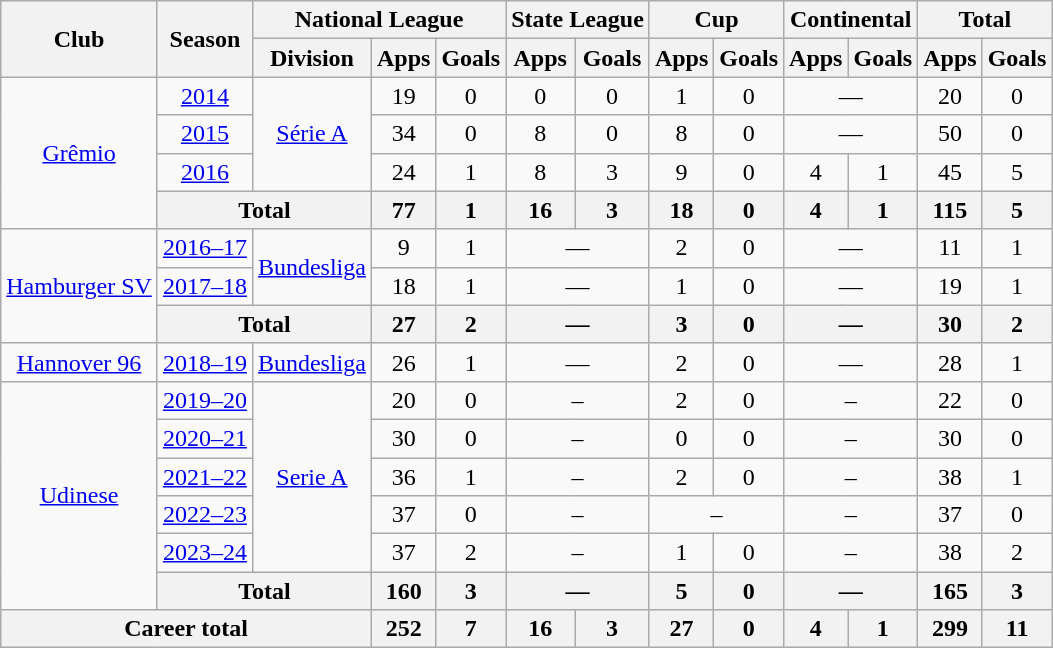<table class="wikitable" style="text-align: center;">
<tr>
<th rowspan="2">Club</th>
<th rowspan="2">Season</th>
<th colspan="3">National League</th>
<th colspan="2">State League</th>
<th colspan="2">Cup</th>
<th colspan="2">Continental</th>
<th colspan="2">Total</th>
</tr>
<tr>
<th>Division</th>
<th>Apps</th>
<th>Goals</th>
<th>Apps</th>
<th>Goals</th>
<th>Apps</th>
<th>Goals</th>
<th>Apps</th>
<th>Goals</th>
<th>Apps</th>
<th>Goals</th>
</tr>
<tr>
<td rowspan="4"><a href='#'>Grêmio</a></td>
<td><a href='#'>2014</a></td>
<td rowspan="3"><a href='#'>Série A</a></td>
<td>19</td>
<td>0</td>
<td>0</td>
<td>0</td>
<td>1</td>
<td>0</td>
<td colspan="2">—</td>
<td>20</td>
<td>0</td>
</tr>
<tr>
<td><a href='#'>2015</a></td>
<td>34</td>
<td>0</td>
<td>8</td>
<td>0</td>
<td>8</td>
<td>0</td>
<td colspan="2">—</td>
<td>50</td>
<td>0</td>
</tr>
<tr>
<td><a href='#'>2016</a></td>
<td>24</td>
<td>1</td>
<td>8</td>
<td>3</td>
<td>9</td>
<td>0</td>
<td>4</td>
<td>1</td>
<td>45</td>
<td>5</td>
</tr>
<tr>
<th colspan="2">Total</th>
<th>77</th>
<th>1</th>
<th>16</th>
<th>3</th>
<th>18</th>
<th>0</th>
<th>4</th>
<th>1</th>
<th>115</th>
<th>5</th>
</tr>
<tr>
<td rowspan="3"><a href='#'>Hamburger SV</a></td>
<td><a href='#'>2016–17</a></td>
<td rowspan="2"><a href='#'>Bundesliga</a></td>
<td>9</td>
<td>1</td>
<td colspan="2">—</td>
<td>2</td>
<td>0</td>
<td colspan="2">—</td>
<td>11</td>
<td>1</td>
</tr>
<tr>
<td><a href='#'>2017–18</a></td>
<td>18</td>
<td>1</td>
<td colspan="2">—</td>
<td>1</td>
<td>0</td>
<td colspan="2">—</td>
<td>19</td>
<td>1</td>
</tr>
<tr>
<th colspan="2">Total</th>
<th>27</th>
<th>2</th>
<th colspan="2">—</th>
<th>3</th>
<th>0</th>
<th colspan="2">—</th>
<th>30</th>
<th>2</th>
</tr>
<tr>
<td><a href='#'>Hannover 96</a></td>
<td><a href='#'>2018–19</a></td>
<td><a href='#'>Bundesliga</a></td>
<td>26</td>
<td>1</td>
<td colspan="2">—</td>
<td>2</td>
<td>0</td>
<td colspan="2">—</td>
<td>28</td>
<td>1</td>
</tr>
<tr>
<td rowspan="6"><a href='#'>Udinese</a></td>
<td><a href='#'>2019–20</a></td>
<td rowspan="5"><a href='#'>Serie A</a></td>
<td>20</td>
<td>0</td>
<td colspan="2">–</td>
<td>2</td>
<td>0</td>
<td colspan="2">–</td>
<td>22</td>
<td>0</td>
</tr>
<tr>
<td><a href='#'>2020–21</a></td>
<td>30</td>
<td>0</td>
<td colspan="2">–</td>
<td>0</td>
<td>0</td>
<td colspan="2">–</td>
<td>30</td>
<td>0</td>
</tr>
<tr>
<td><a href='#'>2021–22</a></td>
<td>36</td>
<td>1</td>
<td colspan="2">–</td>
<td>2</td>
<td>0</td>
<td colspan="2">–</td>
<td>38</td>
<td>1</td>
</tr>
<tr>
<td><a href='#'>2022–23</a></td>
<td>37</td>
<td>0</td>
<td colspan="2">–</td>
<td colspan="2">–</td>
<td colspan="2">–</td>
<td>37</td>
<td>0</td>
</tr>
<tr>
<td><a href='#'>2023–24</a></td>
<td>37</td>
<td>2</td>
<td colspan="2">–</td>
<td>1</td>
<td>0</td>
<td colspan="2">–</td>
<td>38</td>
<td>2</td>
</tr>
<tr>
<th colspan="2">Total</th>
<th>160</th>
<th>3</th>
<th colspan="2">—</th>
<th>5</th>
<th>0</th>
<th colspan="2">—</th>
<th>165</th>
<th>3</th>
</tr>
<tr>
<th colspan="3">Career total</th>
<th>252</th>
<th>7</th>
<th>16</th>
<th>3</th>
<th>27</th>
<th>0</th>
<th>4</th>
<th>1</th>
<th>299</th>
<th>11</th>
</tr>
</table>
